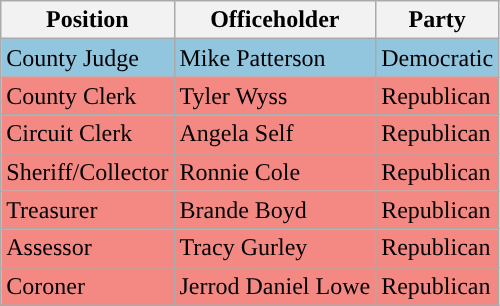<table class="wikitable mw-collapsible">
<tr>
<th>Position</th>
<th>Officeholder</th>
<th>Party</th>
</tr>
<tr style="background-color:#92C5DE;">
<td>County Judge</td>
<td>Mike Patterson</td>
<td>Democratic</td>
</tr>
<tr style="background-color:#F48882;">
<td>County Clerk</td>
<td>Tyler Wyss</td>
<td>Republican</td>
</tr>
<tr style="background-color:#F48882;">
<td>Circuit Clerk</td>
<td>Angela Self</td>
<td>Republican</td>
</tr>
<tr style="background-color:#F48882;">
<td>Sheriff/Collector</td>
<td>Ronnie Cole</td>
<td>Republican</td>
</tr>
<tr style="background-color:#F48882;">
<td>Treasurer</td>
<td>Brande Boyd</td>
<td>Republican</td>
</tr>
<tr style="background-color:#F48882;">
<td>Assessor</td>
<td>Tracy Gurley</td>
<td>Republican</td>
</tr>
<tr style="background-color:#F48882;">
<td>Coroner</td>
<td>Jerrod Daniel Lowe</td>
<td>Republican</td>
</tr>
</table>
